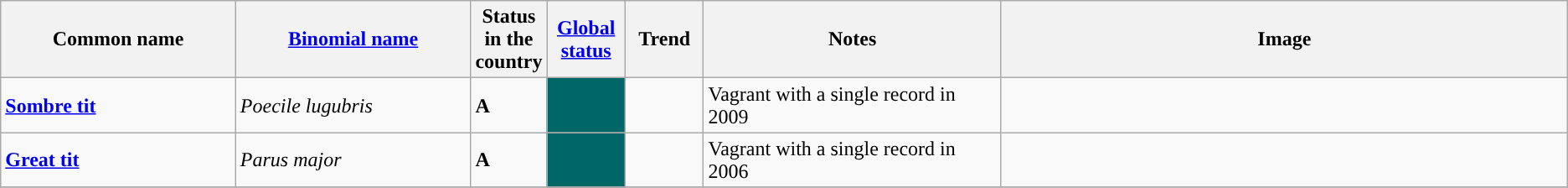<table class="wikitable sortable">
<tr>
<th width="15%">Common name</th>
<th width="15%"><a href='#'>Binomial name</a></th>
<th data-sort-type="number" width="1%">Status in the country</th>
<th width="5%"><a href='#'>Global status</a></th>
<th width="5%">Trend</th>
<th width="19%">Notes</th>
<th class="unsortable">Image</th>
</tr>
<tr>
<td><strong><a href='#'>Sombre tit</a></strong></td>
<td><em>Poecile lugubris</em></td>
<td><strong>A</strong></td>
<td align=center style="background: #006666"></td>
<td align=center></td>
<td>Vagrant with a single record in 2009</td>
<td></td>
</tr>
<tr>
<td><strong><a href='#'>Great tit</a></strong></td>
<td><em>Parus major</em></td>
<td><strong>A</strong></td>
<td align=center style="background: #006666"></td>
<td align=center></td>
<td>Vagrant with a single record in 2006</td>
<td></td>
</tr>
<tr>
</tr>
</table>
